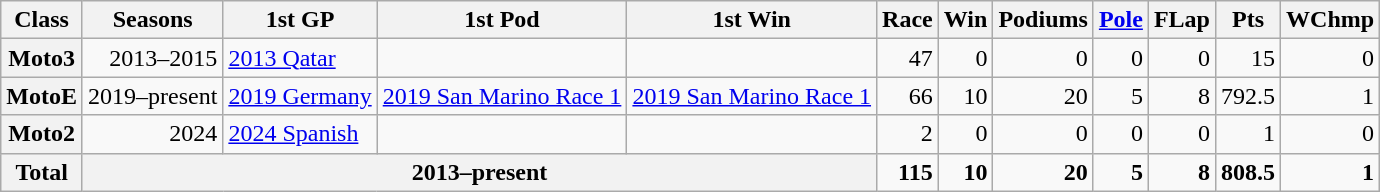<table class="wikitable" style=text-align:right>
<tr>
<th>Class</th>
<th>Seasons</th>
<th>1st GP</th>
<th>1st Pod</th>
<th>1st Win</th>
<th>Race</th>
<th>Win</th>
<th>Podiums</th>
<th><a href='#'>Pole</a></th>
<th>FLap</th>
<th>Pts</th>
<th>WChmp</th>
</tr>
<tr>
<th>Moto3</th>
<td>2013–2015</td>
<td align=left><a href='#'>2013 Qatar</a></td>
<td align=left></td>
<td align=left></td>
<td>47</td>
<td>0</td>
<td>0</td>
<td>0</td>
<td>0</td>
<td>15</td>
<td>0</td>
</tr>
<tr>
<th>MotoE</th>
<td>2019–present</td>
<td align=left><a href='#'>2019 Germany</a></td>
<td align=left><a href='#'>2019 San Marino Race 1</a></td>
<td align=left><a href='#'>2019 San Marino Race 1</a></td>
<td>66</td>
<td>10</td>
<td>20</td>
<td>5</td>
<td>8</td>
<td>792.5</td>
<td>1</td>
</tr>
<tr>
<th>Moto2</th>
<td>2024</td>
<td align=left><a href='#'>2024 Spanish</a></td>
<td align=left></td>
<td align=left></td>
<td>2</td>
<td>0</td>
<td>0</td>
<td>0</td>
<td>0</td>
<td>1</td>
<td>0</td>
</tr>
<tr>
<th>Total</th>
<th colspan=4>2013–present</th>
<td><strong>115</strong></td>
<td><strong>10</strong></td>
<td><strong>20</strong></td>
<td><strong>5</strong></td>
<td><strong>8</strong></td>
<td><strong>808.5</strong></td>
<td><strong>1</strong></td>
</tr>
</table>
